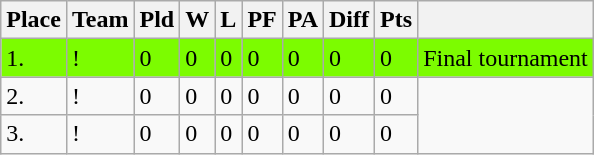<table class="wikitable">
<tr>
<th>Place</th>
<th>Team</th>
<th>Pld</th>
<th>W</th>
<th>L</th>
<th>PF</th>
<th>PA</th>
<th>Diff</th>
<th>Pts</th>
<th></th>
</tr>
<tr bgcolor="lawngreen">
<td>1.</td>
<td>!</td>
<td>0</td>
<td>0</td>
<td>0</td>
<td>0</td>
<td>0</td>
<td>0</td>
<td>0</td>
<td rowspan="1">Final tournament</td>
</tr>
<tr>
<td>2.</td>
<td>!</td>
<td>0</td>
<td>0</td>
<td>0</td>
<td>0</td>
<td>0</td>
<td>0</td>
<td>0</td>
<td rowspan="2"></td>
</tr>
<tr>
<td>3.</td>
<td>!</td>
<td>0</td>
<td>0</td>
<td>0</td>
<td>0</td>
<td>0</td>
<td>0</td>
<td>0</td>
</tr>
</table>
